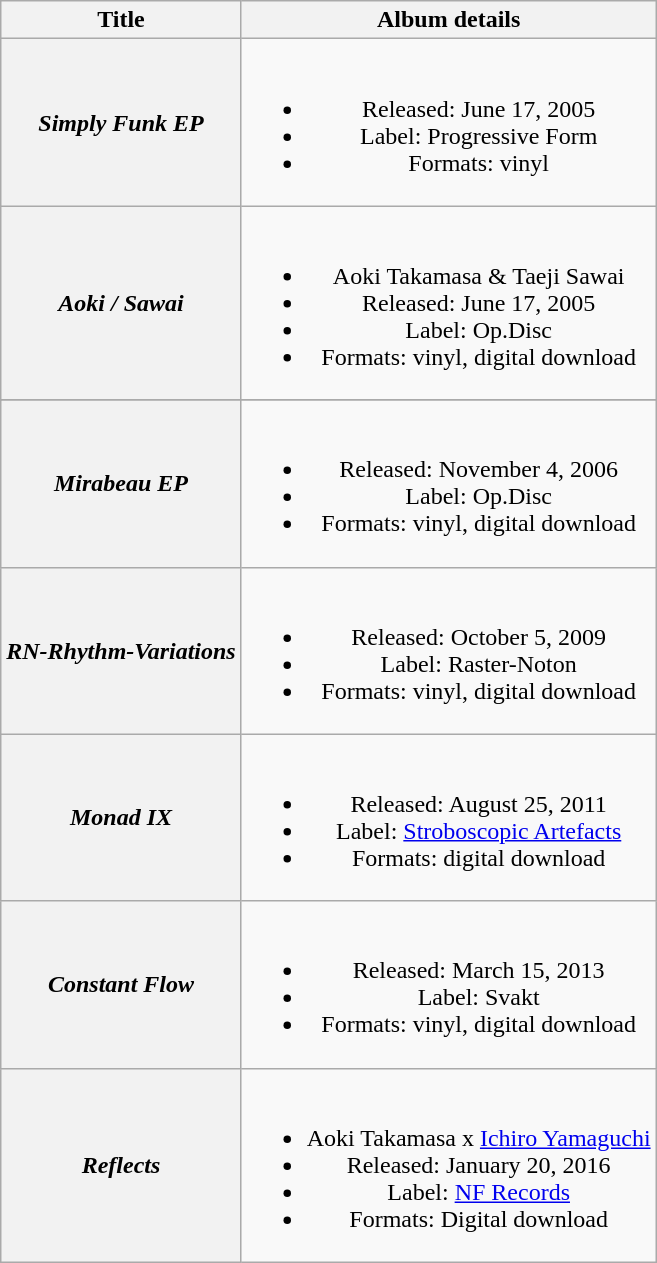<table class="wikitable plainrowheaders" style="text-align:center;">
<tr>
<th>Title</th>
<th>Album details</th>
</tr>
<tr>
<th scope="row"><em>Simply Funk EP</em></th>
<td><br><ul><li>Released: June 17, 2005 </li><li>Label: Progressive Form</li><li>Formats: vinyl</li></ul></td>
</tr>
<tr>
<th scope="row"><em>Aoki / Sawai</em></th>
<td><br><ul><li>Aoki Takamasa & Taeji Sawai</li><li>Released: June 17, 2005 </li><li>Label: Op.Disc</li><li>Formats: vinyl, digital download</li></ul></td>
</tr>
<tr>
</tr>
<tr>
<th scope="row"><em>Mirabeau EP</em></th>
<td><br><ul><li>Released: November 4, 2006 </li><li>Label: Op.Disc</li><li>Formats: vinyl, digital download</li></ul></td>
</tr>
<tr>
<th scope="row"><em>RN-Rhythm-Variations</em></th>
<td><br><ul><li>Released: October 5, 2009 </li><li>Label: Raster-Noton</li><li>Formats: vinyl, digital download</li></ul></td>
</tr>
<tr>
<th scope="row"><em>Monad IX</em></th>
<td><br><ul><li>Released: August 25, 2011 </li><li>Label: <a href='#'>Stroboscopic Artefacts</a></li><li>Formats: digital download</li></ul></td>
</tr>
<tr>
<th scope="row"><em>Constant Flow</em></th>
<td><br><ul><li>Released: March 15, 2013 </li><li>Label: Svakt</li><li>Formats: vinyl, digital download</li></ul></td>
</tr>
<tr>
<th scope="row"><em>Reflects</em></th>
<td><br><ul><li>Aoki Takamasa x <a href='#'>Ichiro Yamaguchi</a></li><li>Released: January 20, 2016 </li><li>Label: <a href='#'>NF Records</a></li><li>Formats: Digital download</li></ul></td>
</tr>
</table>
